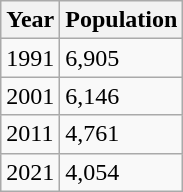<table class=wikitable>
<tr>
<th>Year</th>
<th>Population</th>
</tr>
<tr>
<td>1991</td>
<td>6,905</td>
</tr>
<tr>
<td>2001</td>
<td>6,146</td>
</tr>
<tr>
<td>2011</td>
<td>4,761</td>
</tr>
<tr>
<td>2021</td>
<td>4,054</td>
</tr>
</table>
